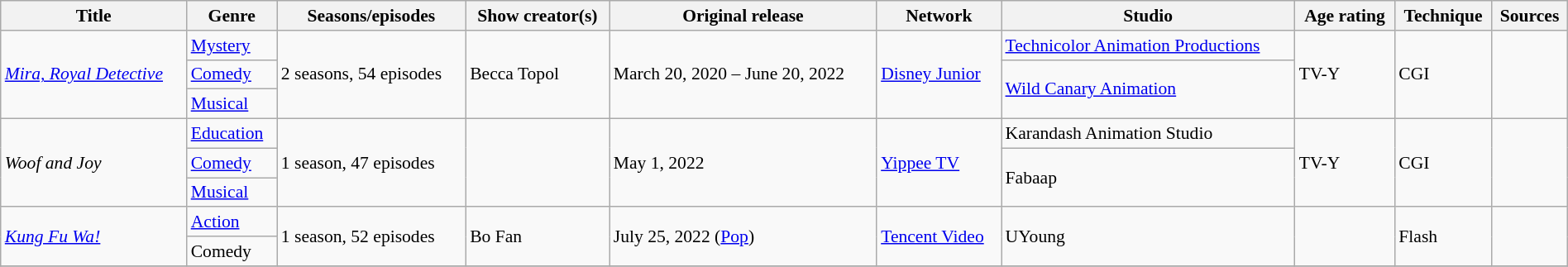<table class="wikitable sortable" style="text-align: left; font-size:90%; width:100%;">
<tr>
<th>Title</th>
<th>Genre</th>
<th>Seasons/episodes</th>
<th>Show creator(s)</th>
<th>Original release</th>
<th>Network</th>
<th>Studio</th>
<th>Age rating</th>
<th>Technique</th>
<th>Sources</th>
</tr>
<tr>
<td rowspan="3"><em><a href='#'>Mira, Royal Detective</a></em></td>
<td><a href='#'>Mystery</a></td>
<td rowspan="3">2 seasons, 54 episodes</td>
<td rowspan="3">Becca Topol</td>
<td rowspan="3">March 20, 2020 – June 20, 2022</td>
<td rowspan="3"><a href='#'>Disney Junior</a></td>
<td><a href='#'>Technicolor Animation Productions</a></td>
<td rowspan="3">TV-Y</td>
<td rowspan="3">CGI</td>
<td rowspan="3"></td>
</tr>
<tr>
<td><a href='#'>Comedy</a></td>
<td rowspan="2"><a href='#'>Wild Canary Animation</a></td>
</tr>
<tr>
<td><a href='#'>Musical</a></td>
</tr>
<tr>
<td rowspan="3"><em>Woof and Joy</em></td>
<td><a href='#'>Education</a></td>
<td rowspan="3">1 season, 47 episodes</td>
<td rowspan="3"></td>
<td rowspan="3">May 1, 2022</td>
<td rowspan="3"><a href='#'>Yippee TV</a></td>
<td>Karandash Animation Studio</td>
<td rowspan="3">TV-Y</td>
<td rowspan="3">CGI</td>
<td rowspan="3"></td>
</tr>
<tr>
<td><a href='#'>Comedy</a></td>
<td rowspan="2">Fabaap</td>
</tr>
<tr>
<td><a href='#'>Musical</a></td>
</tr>
<tr>
<td rowspan="2"><em><a href='#'>Kung Fu Wa!</a></em></td>
<td><a href='#'>Action</a></td>
<td rowspan="2">1 season, 52 episodes</td>
<td rowspan="2">Bo Fan</td>
<td rowspan="2">July 25, 2022 (<a href='#'>Pop</a>)</td>
<td rowspan="2"><a href='#'>Tencent Video</a></td>
<td rowspan="2">UYoung</td>
<td rowspan="2"></td>
<td rowspan="2">Flash</td>
<td rowspan="2"></td>
</tr>
<tr>
<td>Comedy</td>
</tr>
<tr>
</tr>
</table>
